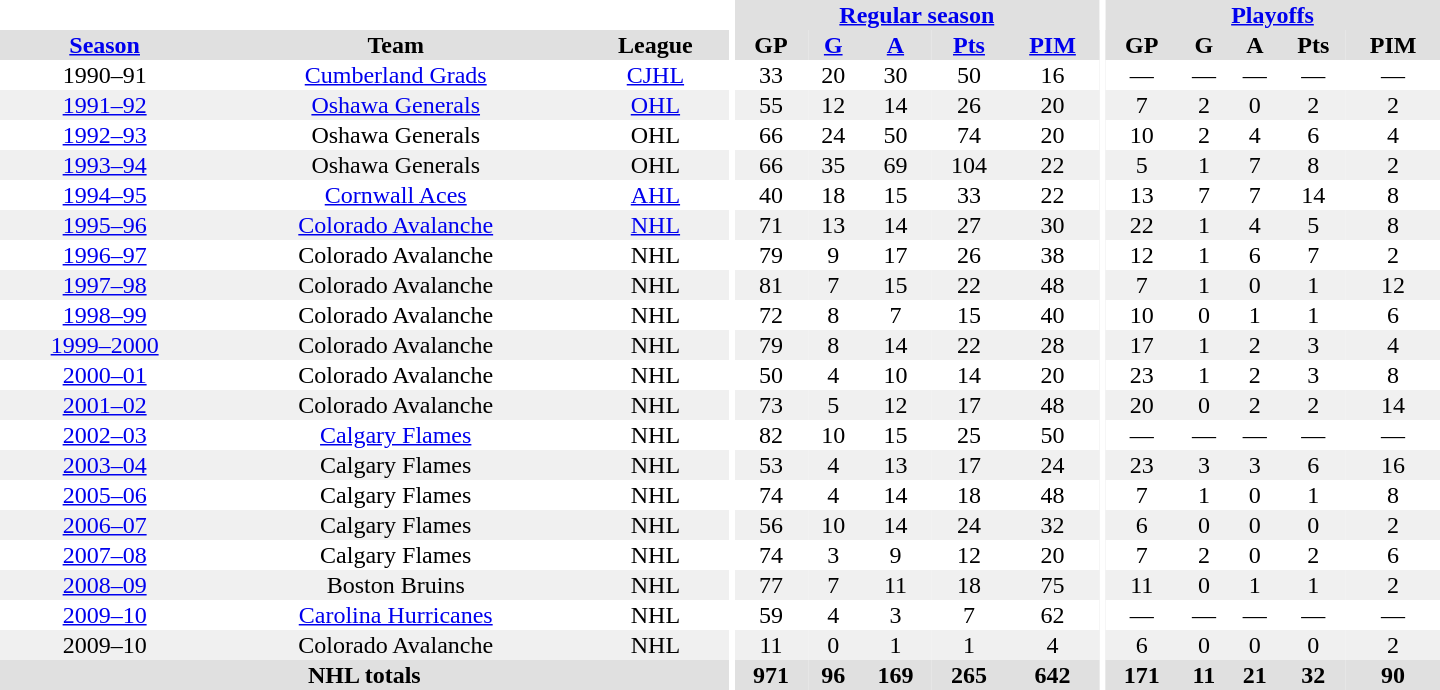<table border="0" cellpadding="1" cellspacing="0" style="text-align:center; width:60em">
<tr bgcolor="#e0e0e0">
<th colspan="3" bgcolor="#ffffff"></th>
<th rowspan="99" bgcolor="#ffffff"></th>
<th colspan="5"><a href='#'>Regular season</a></th>
<th rowspan="99" bgcolor="#ffffff"></th>
<th colspan="5"><a href='#'>Playoffs</a></th>
</tr>
<tr bgcolor="#e0e0e0">
<th><a href='#'>Season</a></th>
<th>Team</th>
<th>League</th>
<th>GP</th>
<th><a href='#'>G</a></th>
<th><a href='#'>A</a></th>
<th><a href='#'>Pts</a></th>
<th><a href='#'>PIM</a></th>
<th>GP</th>
<th>G</th>
<th>A</th>
<th>Pts</th>
<th>PIM</th>
</tr>
<tr>
<td>1990–91</td>
<td><a href='#'>Cumberland Grads</a></td>
<td><a href='#'>CJHL</a></td>
<td>33</td>
<td>20</td>
<td>30</td>
<td>50</td>
<td>16</td>
<td>—</td>
<td>—</td>
<td>—</td>
<td>—</td>
<td>—</td>
</tr>
<tr bgcolor="#f0f0f0">
<td><a href='#'>1991–92</a></td>
<td><a href='#'>Oshawa Generals</a></td>
<td><a href='#'>OHL</a></td>
<td>55</td>
<td>12</td>
<td>14</td>
<td>26</td>
<td>20</td>
<td>7</td>
<td>2</td>
<td>0</td>
<td>2</td>
<td>2</td>
</tr>
<tr>
<td><a href='#'>1992–93</a></td>
<td>Oshawa Generals</td>
<td>OHL</td>
<td>66</td>
<td>24</td>
<td>50</td>
<td>74</td>
<td>20</td>
<td>10</td>
<td>2</td>
<td>4</td>
<td>6</td>
<td>4</td>
</tr>
<tr bgcolor="#f0f0f0">
<td><a href='#'>1993–94</a></td>
<td>Oshawa Generals</td>
<td>OHL</td>
<td>66</td>
<td>35</td>
<td>69</td>
<td>104</td>
<td>22</td>
<td>5</td>
<td>1</td>
<td>7</td>
<td>8</td>
<td>2</td>
</tr>
<tr>
<td><a href='#'>1994–95</a></td>
<td><a href='#'>Cornwall Aces</a></td>
<td><a href='#'>AHL</a></td>
<td>40</td>
<td>18</td>
<td>15</td>
<td>33</td>
<td>22</td>
<td>13</td>
<td>7</td>
<td>7</td>
<td>14</td>
<td>8</td>
</tr>
<tr bgcolor="#f0f0f0">
<td><a href='#'>1995–96</a></td>
<td><a href='#'>Colorado Avalanche</a></td>
<td><a href='#'>NHL</a></td>
<td>71</td>
<td>13</td>
<td>14</td>
<td>27</td>
<td>30</td>
<td>22</td>
<td>1</td>
<td>4</td>
<td>5</td>
<td>8</td>
</tr>
<tr>
<td><a href='#'>1996–97</a></td>
<td>Colorado Avalanche</td>
<td>NHL</td>
<td>79</td>
<td>9</td>
<td>17</td>
<td>26</td>
<td>38</td>
<td>12</td>
<td>1</td>
<td>6</td>
<td>7</td>
<td>2</td>
</tr>
<tr bgcolor="#f0f0f0">
<td><a href='#'>1997–98</a></td>
<td>Colorado Avalanche</td>
<td>NHL</td>
<td>81</td>
<td>7</td>
<td>15</td>
<td>22</td>
<td>48</td>
<td>7</td>
<td>1</td>
<td>0</td>
<td>1</td>
<td>12</td>
</tr>
<tr>
<td><a href='#'>1998–99</a></td>
<td>Colorado Avalanche</td>
<td>NHL</td>
<td>72</td>
<td>8</td>
<td>7</td>
<td>15</td>
<td>40</td>
<td>10</td>
<td>0</td>
<td>1</td>
<td>1</td>
<td>6</td>
</tr>
<tr bgcolor="#f0f0f0">
<td><a href='#'>1999–2000</a></td>
<td>Colorado Avalanche</td>
<td>NHL</td>
<td>79</td>
<td>8</td>
<td>14</td>
<td>22</td>
<td>28</td>
<td>17</td>
<td>1</td>
<td>2</td>
<td>3</td>
<td>4</td>
</tr>
<tr>
<td><a href='#'>2000–01</a></td>
<td>Colorado Avalanche</td>
<td>NHL</td>
<td>50</td>
<td>4</td>
<td>10</td>
<td>14</td>
<td>20</td>
<td>23</td>
<td>1</td>
<td>2</td>
<td>3</td>
<td>8</td>
</tr>
<tr bgcolor="#f0f0f0">
<td><a href='#'>2001–02</a></td>
<td>Colorado Avalanche</td>
<td>NHL</td>
<td>73</td>
<td>5</td>
<td>12</td>
<td>17</td>
<td>48</td>
<td>20</td>
<td>0</td>
<td>2</td>
<td>2</td>
<td>14</td>
</tr>
<tr>
<td><a href='#'>2002–03</a></td>
<td><a href='#'>Calgary Flames</a></td>
<td>NHL</td>
<td>82</td>
<td>10</td>
<td>15</td>
<td>25</td>
<td>50</td>
<td>—</td>
<td>—</td>
<td>—</td>
<td>—</td>
<td>—</td>
</tr>
<tr bgcolor="#f0f0f0">
<td><a href='#'>2003–04</a></td>
<td>Calgary Flames</td>
<td>NHL</td>
<td>53</td>
<td>4</td>
<td>13</td>
<td>17</td>
<td>24</td>
<td>23</td>
<td>3</td>
<td>3</td>
<td>6</td>
<td>16</td>
</tr>
<tr>
<td><a href='#'>2005–06</a></td>
<td>Calgary Flames</td>
<td>NHL</td>
<td>74</td>
<td>4</td>
<td>14</td>
<td>18</td>
<td>48</td>
<td>7</td>
<td>1</td>
<td>0</td>
<td>1</td>
<td>8</td>
</tr>
<tr bgcolor="#f0f0f0">
<td><a href='#'>2006–07</a></td>
<td>Calgary Flames</td>
<td>NHL</td>
<td>56</td>
<td>10</td>
<td>14</td>
<td>24</td>
<td>32</td>
<td>6</td>
<td>0</td>
<td>0</td>
<td>0</td>
<td>2</td>
</tr>
<tr>
<td><a href='#'>2007–08</a></td>
<td>Calgary Flames</td>
<td>NHL</td>
<td>74</td>
<td>3</td>
<td>9</td>
<td>12</td>
<td>20</td>
<td>7</td>
<td>2</td>
<td>0</td>
<td>2</td>
<td>6</td>
</tr>
<tr bgcolor="#f0f0f0">
<td><a href='#'>2008–09</a></td>
<td>Boston Bruins</td>
<td>NHL</td>
<td>77</td>
<td>7</td>
<td>11</td>
<td>18</td>
<td>75</td>
<td>11</td>
<td>0</td>
<td>1</td>
<td>1</td>
<td>2</td>
</tr>
<tr>
<td><a href='#'>2009–10</a></td>
<td><a href='#'>Carolina Hurricanes</a></td>
<td>NHL</td>
<td>59</td>
<td>4</td>
<td>3</td>
<td>7</td>
<td>62</td>
<td>—</td>
<td>—</td>
<td>—</td>
<td>—</td>
<td>—</td>
</tr>
<tr bgcolor="#f0f0f0">
<td>2009–10</td>
<td>Colorado Avalanche</td>
<td>NHL</td>
<td>11</td>
<td>0</td>
<td>1</td>
<td>1</td>
<td>4</td>
<td>6</td>
<td>0</td>
<td>0</td>
<td>0</td>
<td>2</td>
</tr>
<tr bgcolor="#e0e0e0">
<th colspan="3">NHL totals</th>
<th>971</th>
<th>96</th>
<th>169</th>
<th>265</th>
<th>642</th>
<th>171</th>
<th>11</th>
<th>21</th>
<th>32</th>
<th>90</th>
</tr>
</table>
